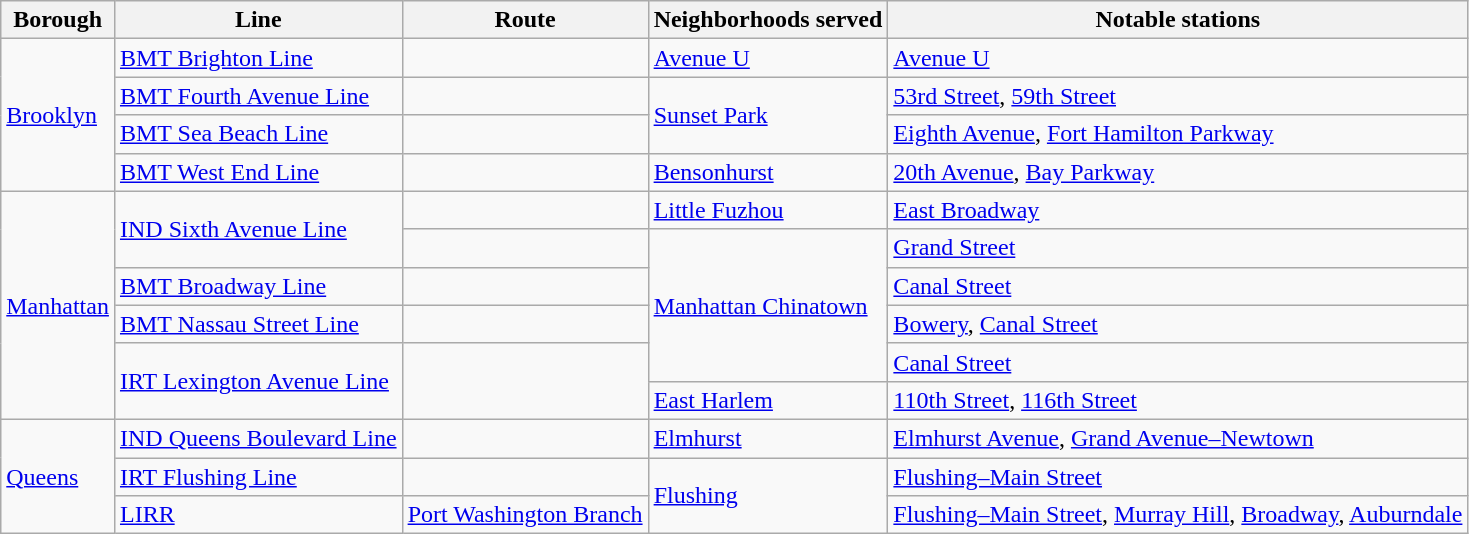<table class="wikitable">
<tr>
<th>Borough</th>
<th>Line</th>
<th>Route</th>
<th>Neighborhoods served</th>
<th>Notable stations</th>
</tr>
<tr>
<td rowspan=4><a href='#'>Brooklyn</a></td>
<td><a href='#'>BMT Brighton Line</a></td>
<td></td>
<td><a href='#'>Avenue U</a></td>
<td><a href='#'>Avenue U</a></td>
</tr>
<tr>
<td><a href='#'>BMT Fourth Avenue Line</a></td>
<td></td>
<td rowspan=2><a href='#'>Sunset Park</a></td>
<td><a href='#'>53rd Street</a>, <a href='#'>59th Street</a></td>
</tr>
<tr>
<td><a href='#'>BMT Sea Beach Line</a></td>
<td></td>
<td><a href='#'>Eighth Avenue</a>, <a href='#'>Fort Hamilton Parkway</a></td>
</tr>
<tr>
<td><a href='#'>BMT West End Line</a></td>
<td></td>
<td><a href='#'>Bensonhurst</a></td>
<td><a href='#'>20th Avenue</a>, <a href='#'>Bay Parkway</a></td>
</tr>
<tr>
<td rowspan=6><a href='#'>Manhattan</a></td>
<td rowspan=2><a href='#'>IND Sixth Avenue Line</a></td>
<td></td>
<td><a href='#'>Little Fuzhou</a></td>
<td><a href='#'>East Broadway</a></td>
</tr>
<tr>
<td></td>
<td rowspan=4><a href='#'>Manhattan Chinatown</a></td>
<td><a href='#'>Grand Street</a></td>
</tr>
<tr>
<td><a href='#'>BMT Broadway Line</a></td>
<td></td>
<td><a href='#'>Canal Street</a></td>
</tr>
<tr>
<td><a href='#'>BMT Nassau Street Line</a></td>
<td></td>
<td><a href='#'>Bowery</a>, <a href='#'>Canal Street</a></td>
</tr>
<tr>
<td rowspan=2><a href='#'>IRT Lexington Avenue Line</a></td>
<td rowspan=2></td>
<td><a href='#'>Canal Street</a></td>
</tr>
<tr>
<td><a href='#'>East Harlem</a></td>
<td><a href='#'>110th Street</a>, <a href='#'>116th Street</a></td>
</tr>
<tr>
<td rowspan=3><a href='#'>Queens</a></td>
<td><a href='#'>IND Queens Boulevard Line</a></td>
<td></td>
<td><a href='#'>Elmhurst</a></td>
<td><a href='#'>Elmhurst Avenue</a>, <a href='#'>Grand Avenue–Newtown</a></td>
</tr>
<tr>
<td><a href='#'>IRT Flushing Line</a></td>
<td></td>
<td rowspan=2><a href='#'>Flushing</a></td>
<td><a href='#'>Flushing–Main Street</a></td>
</tr>
<tr>
<td><a href='#'>LIRR</a></td>
<td><a href='#'>Port Washington Branch</a></td>
<td><a href='#'>Flushing–Main Street</a>, <a href='#'>Murray Hill</a>, <a href='#'>Broadway</a>, <a href='#'>Auburndale</a></td>
</tr>
</table>
